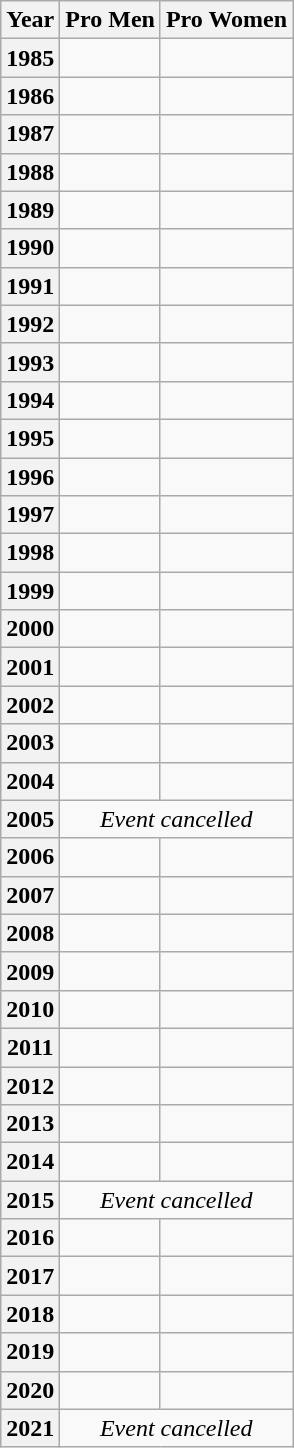<table class="wikitable">
<tr>
<th>Year</th>
<th>Pro Men</th>
<th>Pro Women</th>
</tr>
<tr>
<th>1985</th>
<td></td>
<td></td>
</tr>
<tr>
<th>1986</th>
<td></td>
<td></td>
</tr>
<tr>
<th>1987</th>
<td></td>
<td></td>
</tr>
<tr>
<th>1988</th>
<td></td>
<td></td>
</tr>
<tr>
<th>1989</th>
<td></td>
<td></td>
</tr>
<tr>
<th>1990</th>
<td></td>
<td></td>
</tr>
<tr>
<th>1991</th>
<td></td>
<td></td>
</tr>
<tr>
<th>1992</th>
<td></td>
<td></td>
</tr>
<tr>
<th>1993</th>
<td></td>
<td></td>
</tr>
<tr>
<th>1994</th>
<td></td>
<td></td>
</tr>
<tr>
<th>1995</th>
<td></td>
<td></td>
</tr>
<tr>
<th>1996</th>
<td></td>
<td></td>
</tr>
<tr>
<th>1997</th>
<td></td>
<td></td>
</tr>
<tr>
<th>1998</th>
<td></td>
<td></td>
</tr>
<tr>
<th>1999</th>
<td></td>
<td></td>
</tr>
<tr>
<th>2000</th>
<td></td>
<td></td>
</tr>
<tr>
<th>2001</th>
<td></td>
<td></td>
</tr>
<tr>
<th>2002</th>
<td></td>
<td></td>
</tr>
<tr>
<th>2003</th>
<td></td>
<td></td>
</tr>
<tr>
<th>2004</th>
<td></td>
<td></td>
</tr>
<tr>
<th>2005</th>
<td colspan=2 align=center><em>Event cancelled</em></td>
</tr>
<tr>
<th>2006</th>
<td></td>
<td></td>
</tr>
<tr>
<th>2007</th>
<td></td>
<td></td>
</tr>
<tr>
<th>2008</th>
<td></td>
<td></td>
</tr>
<tr>
<th>2009</th>
<td></td>
<td></td>
</tr>
<tr>
<th>2010</th>
<td></td>
<td></td>
</tr>
<tr>
<th>2011</th>
<td></td>
<td></td>
</tr>
<tr>
<th>2012</th>
<td></td>
<td></td>
</tr>
<tr>
<th>2013</th>
<td></td>
<td></td>
</tr>
<tr>
<th>2014</th>
<td></td>
<td></td>
</tr>
<tr>
<th>2015</th>
<td colspan=2 align=center><em>Event cancelled</em></td>
</tr>
<tr>
<th>2016</th>
<td></td>
<td></td>
</tr>
<tr>
<th>2017</th>
<td></td>
<td></td>
</tr>
<tr>
<th>2018</th>
<td></td>
<td></td>
</tr>
<tr>
<th>2019</th>
<td></td>
<td></td>
</tr>
<tr>
<th>2020</th>
<td></td>
<td></td>
</tr>
<tr>
<th>2021</th>
<td colspan=2 align=center><em>Event cancelled</em></td>
</tr>
</table>
